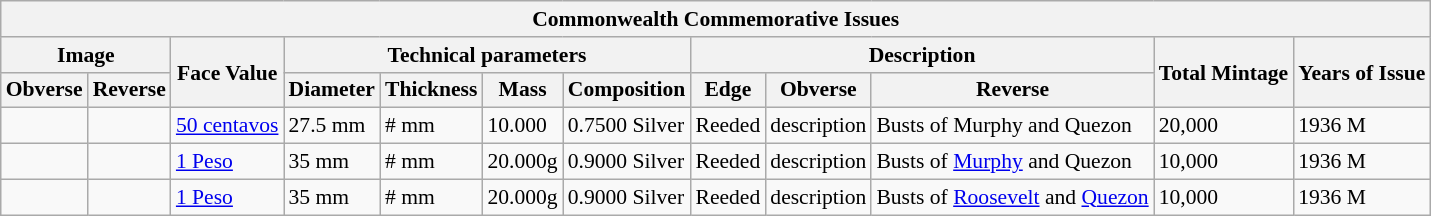<table class="wikitable" style="font-size: 90%">
<tr>
<th colspan="12"><strong>Commonwealth Commemorative Issues</strong></th>
</tr>
<tr>
<th colspan="2">Image</th>
<th rowspan="2">Face Value</th>
<th colspan="4">Technical parameters</th>
<th colspan="3">Description</th>
<th rowspan="2">Total Mintage</th>
<th rowspan="2">Years of Issue</th>
</tr>
<tr>
<th>Obverse</th>
<th>Reverse</th>
<th>Diameter</th>
<th>Thickness</th>
<th>Mass</th>
<th>Composition</th>
<th>Edge</th>
<th>Obverse</th>
<th>Reverse</th>
</tr>
<tr>
<td></td>
<td></td>
<td><a href='#'>50 centavos</a></td>
<td>27.5 mm</td>
<td># mm</td>
<td>10.000</td>
<td>0.7500 Silver</td>
<td>Reeded</td>
<td>description</td>
<td>Busts of Murphy and Quezon</td>
<td>20,000</td>
<td>1936 M</td>
</tr>
<tr>
<td></td>
<td></td>
<td><a href='#'>1 Peso</a></td>
<td>35 mm</td>
<td># mm</td>
<td>20.000g</td>
<td>0.9000 Silver</td>
<td>Reeded</td>
<td>description</td>
<td>Busts of <a href='#'>Murphy</a> and Quezon</td>
<td>10,000</td>
<td>1936 M</td>
</tr>
<tr>
<td></td>
<td></td>
<td><a href='#'>1 Peso</a></td>
<td>35 mm</td>
<td># mm</td>
<td>20.000g</td>
<td>0.9000 Silver</td>
<td>Reeded</td>
<td>description</td>
<td>Busts of <a href='#'>Roosevelt</a> and <a href='#'>Quezon</a></td>
<td>10,000</td>
<td>1936 M</td>
</tr>
</table>
